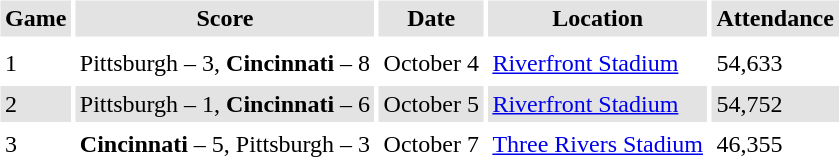<table border="0" cellspacing="3" cellpadding="3">
<tr style="background: #e3e3e3;">
<th>Game</th>
<th>Score</th>
<th>Date</th>
<th>Location</th>
<th>Attendance</th>
</tr>
<tr style="background: #e3e3e3;">
</tr>
<tr>
<td>1</td>
<td>Pittsburgh – 3, <strong>Cincinnati</strong> – 8</td>
<td>October 4</td>
<td><a href='#'>Riverfront Stadium</a></td>
<td>54,633</td>
</tr>
<tr style="background: #e3e3e3;">
<td>2</td>
<td>Pittsburgh – 1, <strong>Cincinnati</strong> – 6</td>
<td>October 5</td>
<td><a href='#'>Riverfront Stadium</a></td>
<td>54,752</td>
</tr>
<tr>
<td>3</td>
<td><strong>Cincinnati</strong> – 5, Pittsburgh – 3</td>
<td>October 7</td>
<td><a href='#'>Three Rivers Stadium</a></td>
<td>46,355</td>
</tr>
</table>
